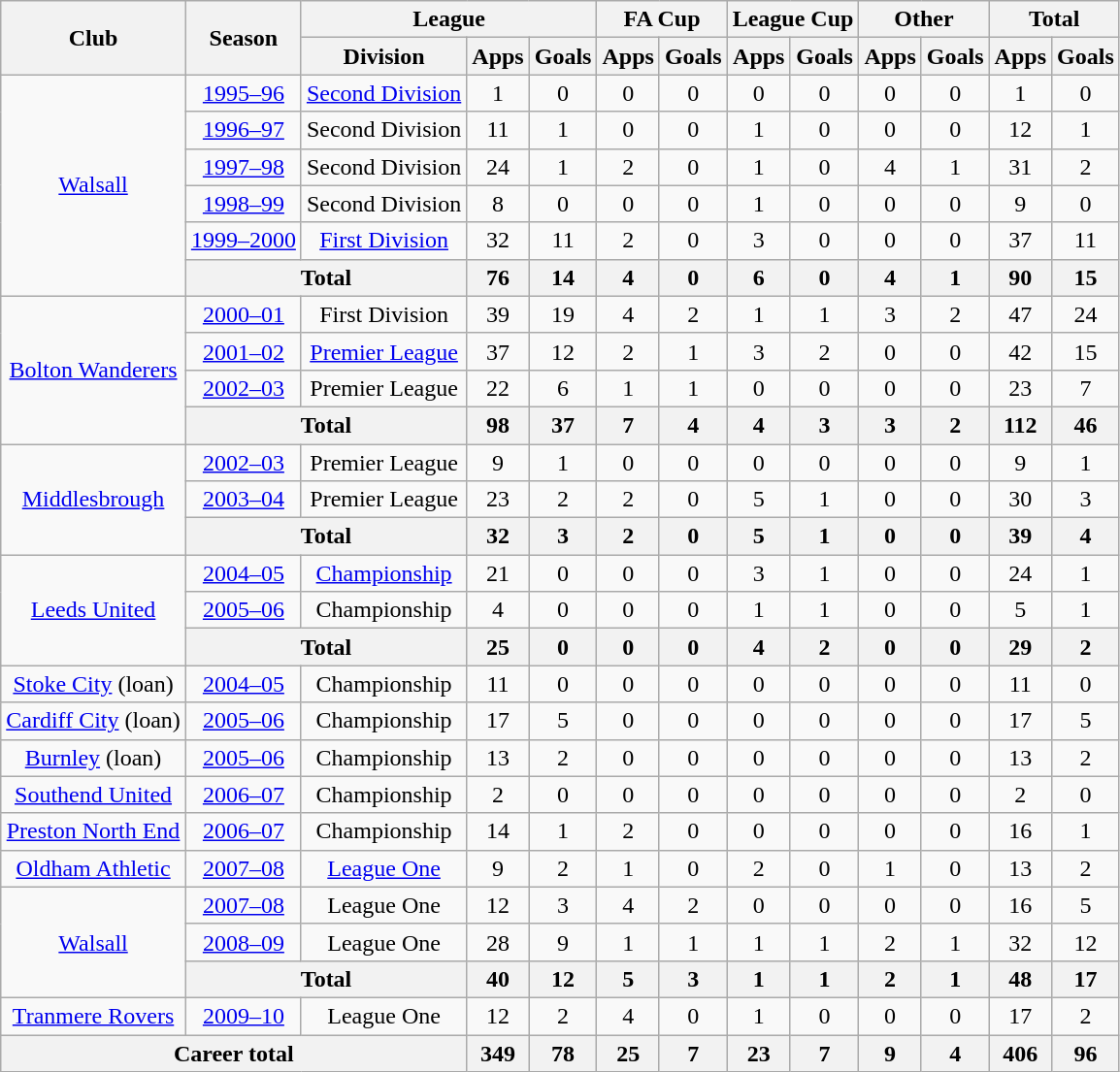<table class="wikitable" style="text-align: center;">
<tr>
<th rowspan="2">Club</th>
<th rowspan="2">Season</th>
<th colspan="3">League</th>
<th colspan="2">FA Cup</th>
<th colspan="2">League Cup</th>
<th colspan="2">Other</th>
<th colspan="2">Total</th>
</tr>
<tr>
<th>Division</th>
<th>Apps</th>
<th>Goals</th>
<th>Apps</th>
<th>Goals</th>
<th>Apps</th>
<th>Goals</th>
<th>Apps</th>
<th>Goals</th>
<th>Apps</th>
<th>Goals</th>
</tr>
<tr>
<td rowspan="6"><a href='#'>Walsall</a></td>
<td><a href='#'>1995–96</a></td>
<td><a href='#'>Second Division</a></td>
<td>1</td>
<td>0</td>
<td>0</td>
<td>0</td>
<td>0</td>
<td>0</td>
<td>0</td>
<td>0</td>
<td>1</td>
<td>0</td>
</tr>
<tr>
<td><a href='#'>1996–97</a></td>
<td>Second Division</td>
<td>11</td>
<td>1</td>
<td>0</td>
<td>0</td>
<td>1</td>
<td>0</td>
<td>0</td>
<td>0</td>
<td>12</td>
<td>1</td>
</tr>
<tr>
<td><a href='#'>1997–98</a></td>
<td>Second Division</td>
<td>24</td>
<td>1</td>
<td>2</td>
<td>0</td>
<td>1</td>
<td>0</td>
<td>4</td>
<td>1</td>
<td>31</td>
<td>2</td>
</tr>
<tr>
<td><a href='#'>1998–99</a></td>
<td>Second Division</td>
<td>8</td>
<td>0</td>
<td>0</td>
<td>0</td>
<td>1</td>
<td>0</td>
<td>0</td>
<td>0</td>
<td>9</td>
<td>0</td>
</tr>
<tr>
<td><a href='#'>1999–2000</a></td>
<td><a href='#'>First Division</a></td>
<td>32</td>
<td>11</td>
<td>2</td>
<td>0</td>
<td>3</td>
<td>0</td>
<td>0</td>
<td>0</td>
<td>37</td>
<td>11</td>
</tr>
<tr>
<th colspan="2">Total</th>
<th>76</th>
<th>14</th>
<th>4</th>
<th>0</th>
<th>6</th>
<th>0</th>
<th>4</th>
<th>1</th>
<th>90</th>
<th>15</th>
</tr>
<tr>
<td rowspan="4"><a href='#'>Bolton Wanderers</a></td>
<td><a href='#'>2000–01</a></td>
<td>First Division</td>
<td>39</td>
<td>19</td>
<td>4</td>
<td>2</td>
<td>1</td>
<td>1</td>
<td>3</td>
<td>2</td>
<td>47</td>
<td>24</td>
</tr>
<tr>
<td><a href='#'>2001–02</a></td>
<td><a href='#'>Premier League</a></td>
<td>37</td>
<td>12</td>
<td>2</td>
<td>1</td>
<td>3</td>
<td>2</td>
<td>0</td>
<td>0</td>
<td>42</td>
<td>15</td>
</tr>
<tr>
<td><a href='#'>2002–03</a></td>
<td>Premier League</td>
<td>22</td>
<td>6</td>
<td>1</td>
<td>1</td>
<td>0</td>
<td>0</td>
<td>0</td>
<td>0</td>
<td>23</td>
<td>7</td>
</tr>
<tr>
<th colspan="2">Total</th>
<th>98</th>
<th>37</th>
<th>7</th>
<th>4</th>
<th>4</th>
<th>3</th>
<th>3</th>
<th>2</th>
<th>112</th>
<th>46</th>
</tr>
<tr>
<td rowspan="3"><a href='#'>Middlesbrough</a></td>
<td><a href='#'>2002–03</a></td>
<td>Premier League</td>
<td>9</td>
<td>1</td>
<td>0</td>
<td>0</td>
<td>0</td>
<td>0</td>
<td>0</td>
<td>0</td>
<td>9</td>
<td>1</td>
</tr>
<tr>
<td><a href='#'>2003–04</a></td>
<td>Premier League</td>
<td>23</td>
<td>2</td>
<td>2</td>
<td>0</td>
<td>5</td>
<td>1</td>
<td>0</td>
<td>0</td>
<td>30</td>
<td>3</td>
</tr>
<tr>
<th colspan="2">Total</th>
<th>32</th>
<th>3</th>
<th>2</th>
<th>0</th>
<th>5</th>
<th>1</th>
<th>0</th>
<th>0</th>
<th>39</th>
<th>4</th>
</tr>
<tr>
<td rowspan="3"><a href='#'>Leeds United</a></td>
<td><a href='#'>2004–05</a></td>
<td><a href='#'>Championship</a></td>
<td>21</td>
<td>0</td>
<td>0</td>
<td>0</td>
<td>3</td>
<td>1</td>
<td>0</td>
<td>0</td>
<td>24</td>
<td>1</td>
</tr>
<tr>
<td><a href='#'>2005–06</a></td>
<td>Championship</td>
<td>4</td>
<td>0</td>
<td>0</td>
<td>0</td>
<td>1</td>
<td>1</td>
<td>0</td>
<td>0</td>
<td>5</td>
<td>1</td>
</tr>
<tr>
<th colspan="2">Total</th>
<th>25</th>
<th>0</th>
<th>0</th>
<th>0</th>
<th>4</th>
<th>2</th>
<th>0</th>
<th>0</th>
<th>29</th>
<th>2</th>
</tr>
<tr>
<td><a href='#'>Stoke City</a> (loan)</td>
<td><a href='#'>2004–05</a></td>
<td>Championship</td>
<td>11</td>
<td>0</td>
<td>0</td>
<td>0</td>
<td>0</td>
<td>0</td>
<td>0</td>
<td>0</td>
<td>11</td>
<td>0</td>
</tr>
<tr>
<td><a href='#'>Cardiff City</a> (loan)</td>
<td><a href='#'>2005–06</a></td>
<td>Championship</td>
<td>17</td>
<td>5</td>
<td>0</td>
<td>0</td>
<td>0</td>
<td>0</td>
<td>0</td>
<td>0</td>
<td>17</td>
<td>5</td>
</tr>
<tr>
<td><a href='#'>Burnley</a> (loan)</td>
<td><a href='#'>2005–06</a></td>
<td>Championship</td>
<td>13</td>
<td>2</td>
<td>0</td>
<td>0</td>
<td>0</td>
<td>0</td>
<td>0</td>
<td>0</td>
<td>13</td>
<td>2</td>
</tr>
<tr>
<td><a href='#'>Southend United</a></td>
<td><a href='#'>2006–07</a></td>
<td>Championship</td>
<td>2</td>
<td>0</td>
<td>0</td>
<td>0</td>
<td>0</td>
<td>0</td>
<td>0</td>
<td>0</td>
<td>2</td>
<td>0</td>
</tr>
<tr>
<td><a href='#'>Preston North End</a></td>
<td><a href='#'>2006–07</a></td>
<td>Championship</td>
<td>14</td>
<td>1</td>
<td>2</td>
<td>0</td>
<td>0</td>
<td>0</td>
<td>0</td>
<td>0</td>
<td>16</td>
<td>1</td>
</tr>
<tr>
<td><a href='#'>Oldham Athletic</a></td>
<td><a href='#'>2007–08</a></td>
<td><a href='#'>League One</a></td>
<td>9</td>
<td>2</td>
<td>1</td>
<td>0</td>
<td>2</td>
<td>0</td>
<td>1</td>
<td>0</td>
<td>13</td>
<td>2</td>
</tr>
<tr>
<td rowspan="3"><a href='#'>Walsall</a></td>
<td><a href='#'>2007–08</a></td>
<td>League One</td>
<td>12</td>
<td>3</td>
<td>4</td>
<td>2</td>
<td>0</td>
<td>0</td>
<td>0</td>
<td>0</td>
<td>16</td>
<td>5</td>
</tr>
<tr>
<td><a href='#'>2008–09</a></td>
<td>League One</td>
<td>28</td>
<td>9</td>
<td>1</td>
<td>1</td>
<td>1</td>
<td>1</td>
<td>2</td>
<td>1</td>
<td>32</td>
<td>12</td>
</tr>
<tr>
<th colspan="2">Total</th>
<th>40</th>
<th>12</th>
<th>5</th>
<th>3</th>
<th>1</th>
<th>1</th>
<th>2</th>
<th>1</th>
<th>48</th>
<th>17</th>
</tr>
<tr>
<td><a href='#'>Tranmere Rovers</a></td>
<td><a href='#'>2009–10</a></td>
<td>League One</td>
<td>12</td>
<td>2</td>
<td>4</td>
<td>0</td>
<td>1</td>
<td>0</td>
<td>0</td>
<td>0</td>
<td>17</td>
<td>2</td>
</tr>
<tr>
<th colspan="3">Career total</th>
<th>349</th>
<th>78</th>
<th>25</th>
<th>7</th>
<th>23</th>
<th>7</th>
<th>9</th>
<th>4</th>
<th>406</th>
<th>96</th>
</tr>
</table>
